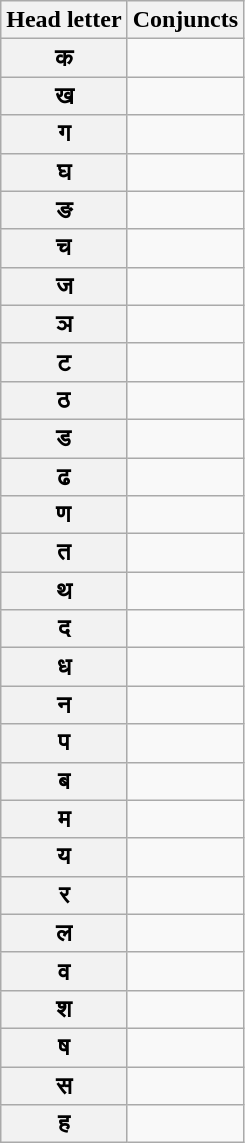<table class="wikitable">
<tr>
<th>Head letter</th>
<th>Conjuncts</th>
</tr>
<tr style="font-family: Siddhanta, 'Sanskrit Text', serif, sans-serif;">
<th>क</th>
<td><br>





















</td>
</tr>
<tr style="font-family: Siddhanta, 'Sanskrit Text', serif, sans-serif;">
<th>ख</th>
<td><br></td>
</tr>
<tr style="font-family: Siddhanta, 'Sanskrit Text', serif, sans-serif;">
<th>ग</th>
<td><br>
















</td>
</tr>
<tr style="font-family: Siddhanta, 'Sanskrit Text', serif, sans-serif;">
<th>घ</th>
<td><br>

</td>
</tr>
<tr style="font-family: Siddhanta, 'Sanskrit Text', serif, sans-serif;">
<th>ङ</th>
<td><br>











</td>
</tr>
<tr style="font-family: Siddhanta, 'Sanskrit Text', serif, sans-serif;">
<th>च</th>
<td><br>




</td>
</tr>
<tr style="font-family: Siddhanta, 'Sanskrit Text', serif, sans-serif;">
<th>ज</th>
<td><br>







</td>
</tr>
<tr style="font-family: Siddhanta, 'Sanskrit Text', serif, sans-serif;">
<th>ञ</th>
<td><br>





</td>
</tr>
<tr style="font-family: Siddhanta, 'Sanskrit Text', serif, sans-serif;">
<th>ट</th>
<td><br>




</td>
</tr>
<tr style="font-family: Siddhanta, 'Sanskrit Text', serif, sans-serif;">
<th>ठ</th>
<td><br></td>
</tr>
<tr style="font-family: Siddhanta, 'Sanskrit Text', serif, sans-serif;">
<th>ड</th>
<td><br>



</td>
</tr>
<tr style="font-family: Siddhanta, 'Sanskrit Text', serif, sans-serif;">
<th>ढ</th>
<td><br></td>
</tr>
<tr style="font-family: Siddhanta, 'Sanskrit Text', serif, sans-serif;">
<th>ण</th>
<td><br>







</td>
</tr>
<tr style="font-family: Siddhanta, 'Sanskrit Text', serif, sans-serif;">
<th>त</th>
<td><br>





























</td>
</tr>
<tr style="font-family: Siddhanta, 'Sanskrit Text', serif, sans-serif;">
<th>थ</th>
<td><br>
</td>
</tr>
<tr style="font-family: Siddhanta, 'Sanskrit Text', serif, sans-serif;">
<th>द</th>
<td><br>






















</td>
</tr>
<tr style="font-family: Siddhanta, 'Sanskrit Text', serif, sans-serif;">
<th>ध</th>
<td><br>



</td>
</tr>
<tr style="font-family: Siddhanta, 'Sanskrit Text', serif, sans-serif;">
<th>न</th>
<td><br>







































</td>
</tr>
<tr style="font-family: Siddhanta, 'Sanskrit Text', serif, sans-serif;">
<th>प</th>
<td><br>







</td>
</tr>
<tr style="font-family: Siddhanta, 'Sanskrit Text', serif, sans-serif;">
<th>ब</th>
<td><br>









</td>
</tr>
<tr style="font-family: Siddhanta, 'Sanskrit Text', serif, sans-serif;">
<th>म</th>
<td><br>







</td>
</tr>
<tr style="font-family: Siddhanta, 'Sanskrit Text', serif, sans-serif;">
<th>य</th>
<td><br>
</td>
</tr>
<tr style="font-family: Siddhanta, 'Sanskrit Text', serif, sans-serif;">
<th>र</th>
<td><br>





























































</td>
</tr>
<tr style="font-family: Siddhanta, 'Sanskrit Text', serif, sans-serif;">
<th>ल</th>
<td><br>







</td>
</tr>
<tr style="font-family: Siddhanta, 'Sanskrit Text', serif, sans-serif;">
<th>व</th>
<td><br>
</td>
</tr>
<tr style="font-family: Siddhanta, 'Sanskrit Text', serif, sans-serif;">
<th>श</th>
<td><br>









</td>
</tr>
<tr style="font-family: Siddhanta, 'Sanskrit Text', serif, sans-serif;">
<th>ष</th>
<td><br>













</td>
</tr>
<tr style="font-family: Siddhanta, 'Sanskrit Text', serif, sans-serif;">
<th>स</th>
<td><br>















</td>
</tr>
<tr style="font-family: Siddhanta, 'Sanskrit Text', serif, sans-serif;">
<th>ह</th>
<td><br>





</td>
</tr>
</table>
